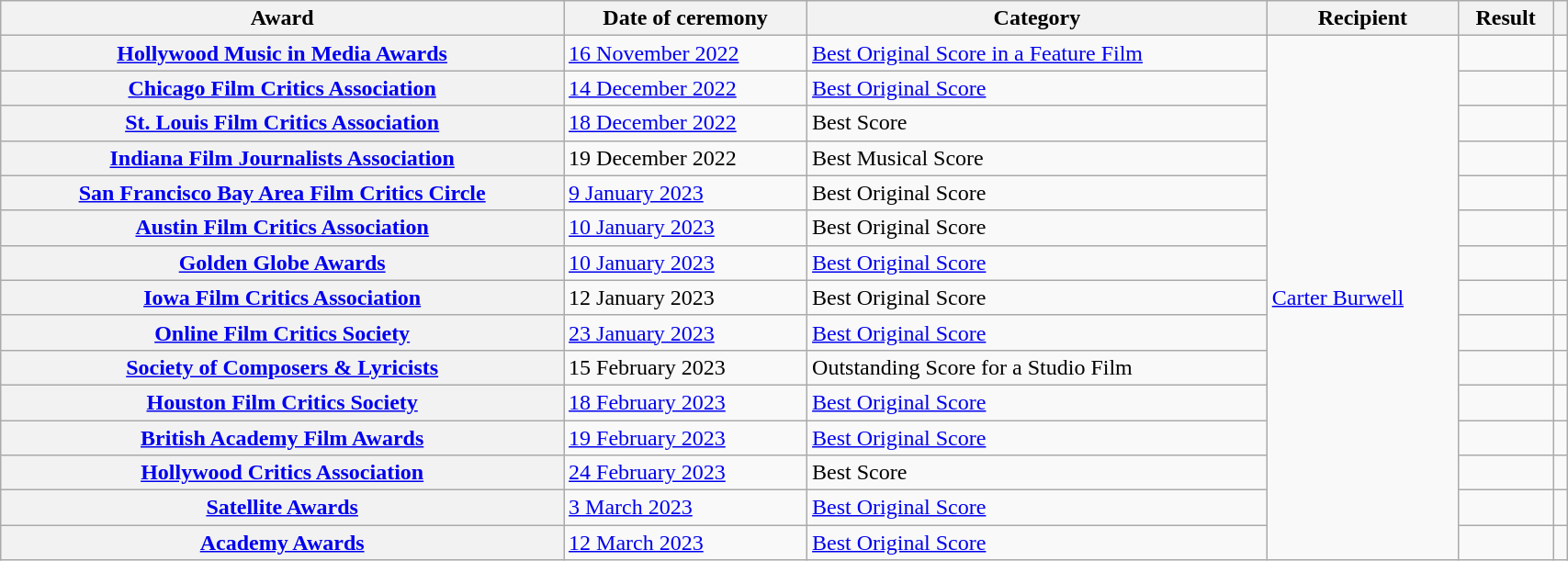<table class="wikitable sortable plainrowheaders" width="90%">
<tr>
<th scope="col">Award</th>
<th scope="col">Date of ceremony</th>
<th scope="col">Category</th>
<th scope="col">Recipient</th>
<th scope="col">Result</th>
<th scope="col" class="unsortable"></th>
</tr>
<tr>
<th scope="row"><a href='#'>Hollywood Music in Media Awards</a></th>
<td><a href='#'>16 November 2022</a></td>
<td><a href='#'>Best Original Score in a Feature Film</a></td>
<td rowspan="15"><a href='#'>Carter Burwell</a></td>
<td></td>
<td align="center"></td>
</tr>
<tr>
<th scope="row"><a href='#'>Chicago Film Critics Association</a></th>
<td><a href='#'>14 December 2022</a></td>
<td><a href='#'>Best Original Score</a></td>
<td></td>
<td align="center"></td>
</tr>
<tr>
<th scope="row"><a href='#'>St. Louis Film Critics Association</a></th>
<td><a href='#'>18 December 2022</a></td>
<td>Best Score</td>
<td></td>
<td align="center"></td>
</tr>
<tr>
<th scope="row"><a href='#'>Indiana Film Journalists Association</a></th>
<td>19 December 2022</td>
<td>Best Musical Score</td>
<td></td>
<td align="center"></td>
</tr>
<tr>
<th scope="row"><a href='#'>San Francisco Bay Area Film Critics Circle</a></th>
<td><a href='#'>9 January 2023</a></td>
<td>Best Original Score</td>
<td></td>
<td align="center"></td>
</tr>
<tr>
<th scope="row"><a href='#'>Austin Film Critics Association</a></th>
<td><a href='#'>10 January 2023</a></td>
<td>Best Original Score</td>
<td></td>
<td align="center"></td>
</tr>
<tr>
<th scope="row"><a href='#'>Golden Globe Awards</a></th>
<td><a href='#'>10 January 2023</a></td>
<td><a href='#'>Best Original Score</a></td>
<td></td>
<td align="center"></td>
</tr>
<tr>
<th scope="row"><a href='#'>Iowa Film Critics Association</a></th>
<td>12 January 2023</td>
<td>Best Original Score</td>
<td></td>
<td align="center"></td>
</tr>
<tr>
<th scope="row"><a href='#'>Online Film Critics Society</a></th>
<td><a href='#'>23 January 2023</a></td>
<td><a href='#'>Best Original Score</a></td>
<td></td>
<td align="center"></td>
</tr>
<tr>
<th scope="row"><a href='#'>Society of Composers & Lyricists</a></th>
<td>15 February 2023</td>
<td>Outstanding Score for a Studio Film</td>
<td></td>
<td align="center"></td>
</tr>
<tr>
<th scope="row"><a href='#'>Houston Film Critics Society</a></th>
<td><a href='#'>18 February 2023</a></td>
<td><a href='#'>Best Original Score</a></td>
<td></td>
<td align="center"></td>
</tr>
<tr>
<th scope="row"><a href='#'>British Academy Film Awards</a></th>
<td><a href='#'>19 February 2023</a></td>
<td><a href='#'>Best Original Score</a></td>
<td></td>
<td align="center"></td>
</tr>
<tr>
<th scope="row"><a href='#'>Hollywood Critics Association</a></th>
<td><a href='#'>24 February 2023</a></td>
<td>Best Score</td>
<td></td>
<td align="center"></td>
</tr>
<tr>
<th scope="row"><a href='#'>Satellite Awards</a></th>
<td><a href='#'>3 March 2023</a></td>
<td><a href='#'>Best Original Score</a></td>
<td></td>
<td align="center"></td>
</tr>
<tr>
<th scope="row"><a href='#'>Academy Awards</a></th>
<td><a href='#'>12 March 2023</a></td>
<td><a href='#'>Best Original Score</a></td>
<td></td>
<td align="center"></td>
</tr>
</table>
